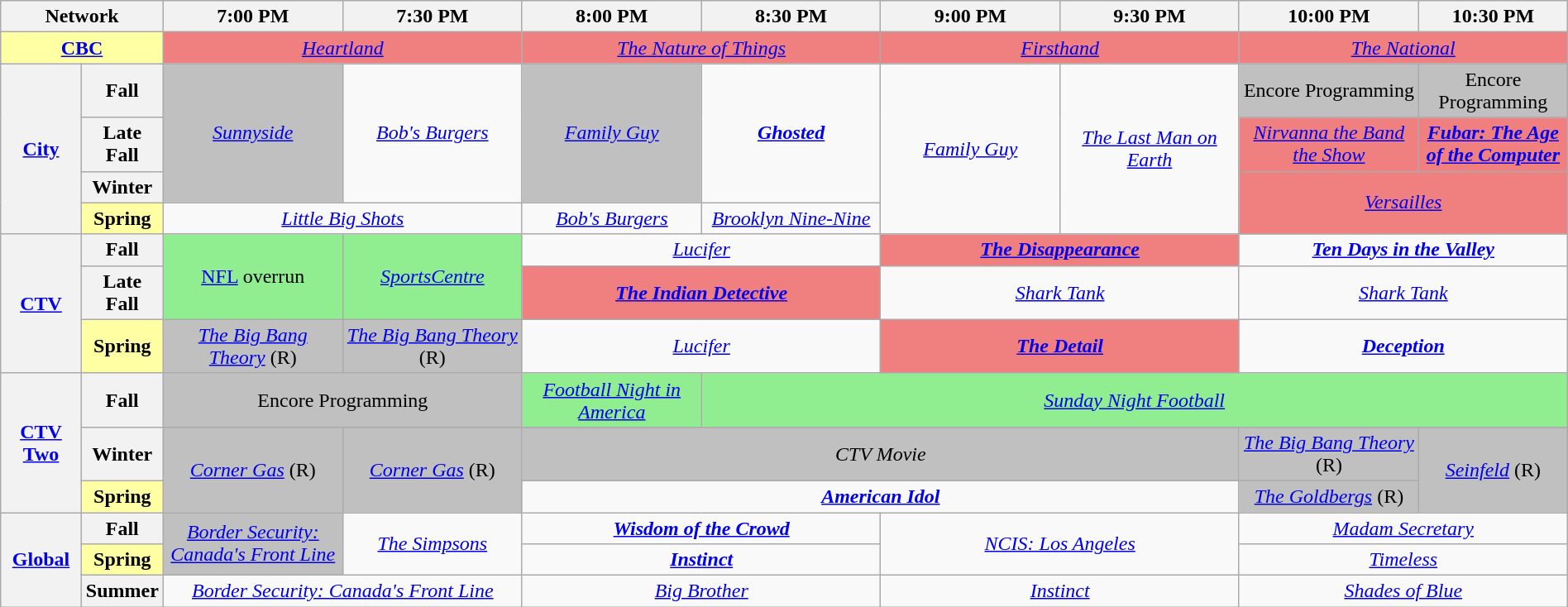<table class="wikitable" style="width:100%;margin-right:0;text-align:center">
<tr>
<th colspan="2" style="width:10%;">Network</th>
<th style="width:11.5%;">7:00 PM</th>
<th style="width:11.5%;">7:30 PM</th>
<th style="width:11.5%;">8:00 PM</th>
<th style="width:11.5%;">8:30 PM</th>
<th style="width:11.5%;">9:00 PM</th>
<th style="width:11.5%;">9:30 PM</th>
<th style="width:11.5%;">10:00 PM</th>
<th style="width:11.5%;">10:30 PM</th>
</tr>
<tr>
<th colspan="2" style="background:#FFFFA3;"><a href='#'>CBC</a></th>
<td colspan="2"  style="background:#f08080;"><em><a href='#'>Heartland</a></em></td>
<td colspan="2"  style="background:#f08080;"><em><a href='#'>The Nature of Things</a></em></td>
<td colspan="2"  style="background:#f08080;"><em><a href='#'>Firsthand</a></em></td>
<td colspan="2"  style="background:#f08080;"><em><a href='#'>The National</a></em></td>
</tr>
<tr>
<th rowspan="4"><a href='#'>City</a></th>
<th>Fall</th>
<td rowspan="3" style="background:silver;"><em><a href='#'>Sunnyside</a></em> </td>
<td rowspan="3"><em><a href='#'>Bob's Burgers</a></em></td>
<td rowspan="3" style="background:silver;"><em><a href='#'>Family Guy</a></em> </td>
<td rowspan="3"><strong><em><a href='#'>Ghosted</a></em></strong></td>
<td rowspan="4"><em><a href='#'>Family Guy</a></em></td>
<td rowspan="4"><em><a href='#'>The Last Man on Earth</a></em></td>
<td style="background:silver;">Encore Programming</td>
<td style="background:silver;">Encore Programming</td>
</tr>
<tr>
<th>Late Fall</th>
<td style="background:#f08080;"><em><a href='#'>Nirvanna the Band the Show</a></em></td>
<td style="background:#f08080;"><strong><em><a href='#'>Fubar: The Age of the Computer</a></em></strong></td>
</tr>
<tr>
<th>Winter</th>
<td colspan="2" rowspan="2" style="background:#f08080;"><em><a href='#'>Versailles</a></em></td>
</tr>
<tr>
<th style="background:#FFFFA3;">Spring</th>
<td colspan="2"><em><a href='#'>Little Big Shots</a></em></td>
<td><em><a href='#'>Bob's Burgers</a></em></td>
<td><em><a href='#'>Brooklyn Nine-Nine</a></em></td>
</tr>
<tr>
<th rowspan="3"><a href='#'>CTV</a></th>
<th>Fall</th>
<td rowspan="2" style="background:lightgreen;"><a href='#'>NFL</a> overrun </td>
<td rowspan="2" style="background:lightgreen;"><em><a href='#'>SportsCentre</a></em></td>
<td colspan="2"><em><a href='#'>Lucifer</a></em></td>
<td colspan="2" style="background:#f08080;"><strong><em><a href='#'>The Disappearance</a></em></strong></td>
<td colspan="2"><strong><em><a href='#'>Ten Days in the Valley</a></em></strong></td>
</tr>
<tr>
<th>Late Fall</th>
<td colspan="2" style="background:#f08080;"><strong><em><a href='#'>The Indian Detective</a></em></strong></td>
<td colspan="2"><em><a href='#'>Shark Tank</a></em></td>
<td colspan="2"><em><a href='#'>Shark Tank</a></em></td>
</tr>
<tr>
<th style="background:#FFFFA3;">Spring</th>
<td style="background:silver;"><em><a href='#'>The Big Bang Theory</a></em> (R)</td>
<td style="background:silver;"><em><a href='#'>The Big Bang Theory</a></em> (R)</td>
<td colspan="2"><em><a href='#'>Lucifer</a></em></td>
<td colspan="2" style="background:#f08080;"><strong><em><a href='#'>The Detail</a></em></strong></td>
<td colspan="2"><strong><em><a href='#'>Deception</a></em></strong></td>
</tr>
<tr>
<th "colspan="2" rowspan="3"><a href='#'>CTV Two</a></th>
<th>Fall</th>
<td colspan="2" style="background:silver;">Encore Programming</td>
<td style="background:lightgreen"><em><a href='#'>Football Night in America</a></em> </td>
<td colspan="7" style="background:lightgreen"><em><a href='#'>Sunday Night Football</a></em> </td>
</tr>
<tr>
<th>Winter</th>
<td rowspan="2" style="background:silver;"><em><a href='#'>Corner Gas</a></em> (R)</td>
<td rowspan="2" style="background:silver;"><em><a href='#'>Corner Gas</a></em> (R)</td>
<td colspan="4" style="background:silver;"><em>CTV Movie</em></td>
<td style="background:silver;"><em><a href='#'>The Big Bang Theory</a></em> (R)</td>
<td rowspan="2" style="background:silver;"><em><a href='#'>Seinfeld</a></em> (R)</td>
</tr>
<tr>
<th style="background:#FFFFA3;">Spring</th>
<td colspan="4"><strong><em><a href='#'>American Idol</a></em></strong></td>
<td style="background:silver;"><em><a href='#'>The Goldbergs</a></em> (R)</td>
</tr>
<tr>
<th rowspan="4"><a href='#'>Global</a></th>
<th>Fall</th>
<td style="background:silver;" rowspan="2"><em><a href='#'>Border Security: Canada's Front Line</a></em> </td>
<td rowspan="2"><em><a href='#'>The Simpsons</a></em></td>
<td colspan="2"><strong><em><a href='#'>Wisdom of the Crowd</a></em></strong></td>
<td rowspan ="2" colspan="2"><em><a href='#'>NCIS: Los Angeles</a></em></td>
<td colspan="2"><em><a href='#'>Madam Secretary</a></em></td>
</tr>
<tr>
<th style="background:#FFFFA3;">Spring</th>
<td colspan="2"><strong><em><a href='#'>Instinct</a></em></strong></td>
<td colspan="2"><em><a href='#'>Timeless</a></em></td>
</tr>
<tr>
<th>Summer</th>
<td colspan="2"><em><a href='#'>Border Security: Canada's Front Line</a></em></td>
<td colspan="2"><em><a href='#'>Big Brother</a></em></td>
<td colspan="2"><em><a href='#'>Instinct</a></em></td>
<td colspan="2"><em><a href='#'>Shades of Blue</a></em></td>
</tr>
</table>
